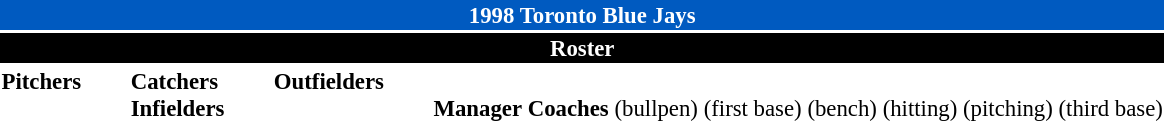<table class="toccolours" style="font-size: 95%;">
<tr>
<th colspan="10" style="background-color: #005ac0; color: #FFFFFF; text-align: center;">1998 Toronto Blue Jays</th>
</tr>
<tr>
<td colspan="10" style="background-color: black; color: white; text-align: center;"><strong>Roster</strong></td>
</tr>
<tr>
<td valign="top"><strong>Pitchers</strong><br>


















</td>
<td width="25px"></td>
<td valign="top"><strong>Catchers</strong><br>



<strong>Infielders</strong>








</td>
<td width="25px"></td>
<td valign="top"><strong>Outfielders</strong><br>






</td>
<td width="25px"></td>
<td valign="top"><br><strong>Manager</strong>

<strong>Coaches</strong>
 (bullpen)
 (first base)
 (bench)
 (hitting)
 (pitching)
 (third base)</td>
</tr>
</table>
